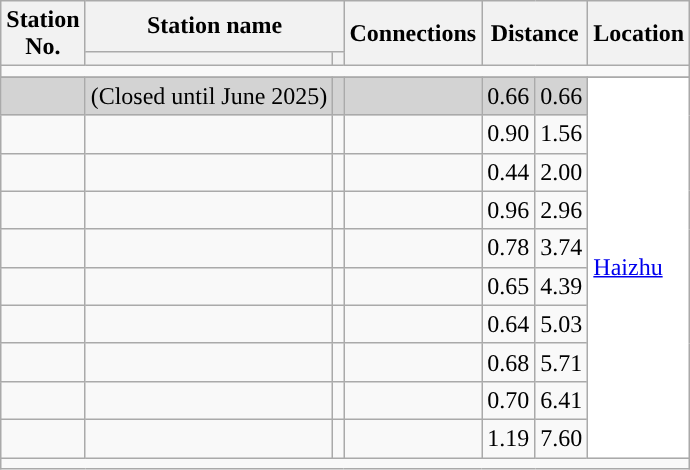<table class="wikitable">
<tr>
<th rowspan="2">Station<br>No.</th>
<th colspan="2">Station name</th>
<th rowspan="2">Connections</th>
<th colspan="2" rowspan="2">Distance<br></th>
<th rowspan="2">Location</th>
</tr>
<tr>
<th></th>
<th></th>
</tr>
<tr style="background:#">
<td colspan = "7"></td>
</tr>
<tr>
</tr>
<tr bgcolor="lightgrey">
<td></td>
<td> (Closed until June 2025)</td>
<td></td>
<td></td>
<td>0.66</td>
<td>0.66</td>
<td bgcolor="white" rowspan=10><a href='#'>Haizhu</a></td>
</tr>
<tr>
<td></td>
<td></td>
<td></td>
<td></td>
<td>0.90</td>
<td>1.56</td>
</tr>
<tr>
<td></td>
<td></td>
<td></td>
<td></td>
<td>0.44</td>
<td>2.00</td>
</tr>
<tr>
<td></td>
<td></td>
<td></td>
<td></td>
<td>0.96</td>
<td>2.96</td>
</tr>
<tr>
<td></td>
<td></td>
<td></td>
<td></td>
<td>0.78</td>
<td>3.74</td>
</tr>
<tr>
<td></td>
<td></td>
<td></td>
<td></td>
<td>0.65</td>
<td>4.39</td>
</tr>
<tr>
<td></td>
<td></td>
<td></td>
<td></td>
<td>0.64</td>
<td>5.03</td>
</tr>
<tr>
<td></td>
<td></td>
<td></td>
<td></td>
<td>0.68</td>
<td>5.71</td>
</tr>
<tr>
<td></td>
<td></td>
<td></td>
<td></td>
<td>0.70</td>
<td>6.41</td>
</tr>
<tr>
<td></td>
<td></td>
<td></td>
<td>  </td>
<td>1.19</td>
<td>7.60</td>
</tr>
<tr style="background:#">
<td colspan = "7"></td>
</tr>
</table>
